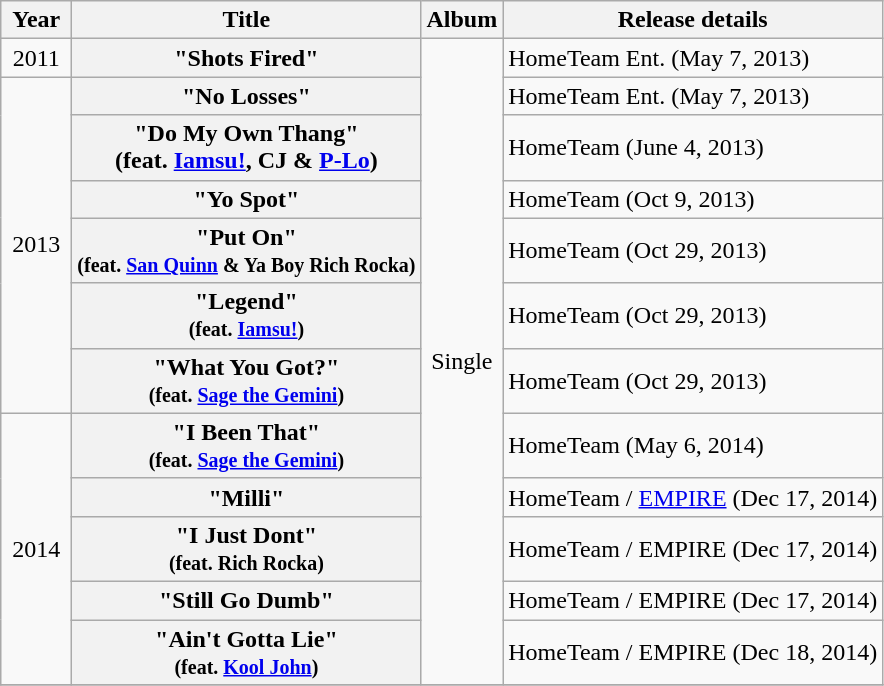<table class="wikitable plainrowheaders" style="text-align:center;">
<tr>
<th scope="col" rowspan="1" style="width:2.5em;">Year</th>
<th scope="col" rowspan="1">Title</th>
<th scope="col" rowspan="1">Album</th>
<th scope="col" rowspan="1">Release details</th>
</tr>
<tr>
<td rowspan="1">2011</td>
<th scope="row">"Shots Fired"</th>
<td rowspan="12">Single</td>
<td align=left>HomeTeam Ent. (May 7, 2013)</td>
</tr>
<tr>
<td rowspan="6">2013</td>
<th scope="row">"No Losses"</th>
<td align=left>HomeTeam Ent. (May 7, 2013)</td>
</tr>
<tr>
<th scope="row">"Do My Own Thang"<br><span>(feat. <a href='#'>Iamsu!</a>, CJ & <a href='#'>P-Lo</a>)</span></th>
<td align=left>HomeTeam (June 4, 2013)</td>
</tr>
<tr>
<th scope="row">"Yo Spot"</th>
<td align=left>HomeTeam  (Oct 9, 2013)</td>
</tr>
<tr>
<th scope="row">"Put On"<br><small>(feat. <a href='#'>San Quinn</a> & Ya Boy Rich Rocka)</small></th>
<td align=left>HomeTeam (Oct 29, 2013)</td>
</tr>
<tr>
<th scope="row">"Legend"<br><small>(feat. <a href='#'>Iamsu!</a>)</small></th>
<td align=left>HomeTeam (Oct 29, 2013)</td>
</tr>
<tr>
<th scope="row">"What You Got?"<br><small>(feat. <a href='#'>Sage the Gemini</a>)</small></th>
<td align=left>HomeTeam (Oct 29, 2013)</td>
</tr>
<tr>
<td rowspan="5">2014</td>
<th scope="row">"I Been That"<br><small>(feat. <a href='#'>Sage the Gemini</a>)</small></th>
<td align=left>HomeTeam (May 6, 2014)</td>
</tr>
<tr>
<th scope="row">"Milli"</th>
<td align=left>HomeTeam / <a href='#'>EMPIRE</a> (Dec 17, 2014)</td>
</tr>
<tr>
<th scope="row">"I Just Dont"<br><small>(feat. Rich Rocka)</small></th>
<td align=left>HomeTeam / EMPIRE (Dec 17, 2014)</td>
</tr>
<tr>
<th scope="row">"Still Go Dumb"</th>
<td align=left>HomeTeam / EMPIRE (Dec 17, 2014)</td>
</tr>
<tr>
<th scope="row">"Ain't Gotta Lie"<br><small>(feat. <a href='#'>Kool John</a>)</small></th>
<td align=left>HomeTeam / EMPIRE (Dec 18, 2014)</td>
</tr>
<tr>
</tr>
</table>
